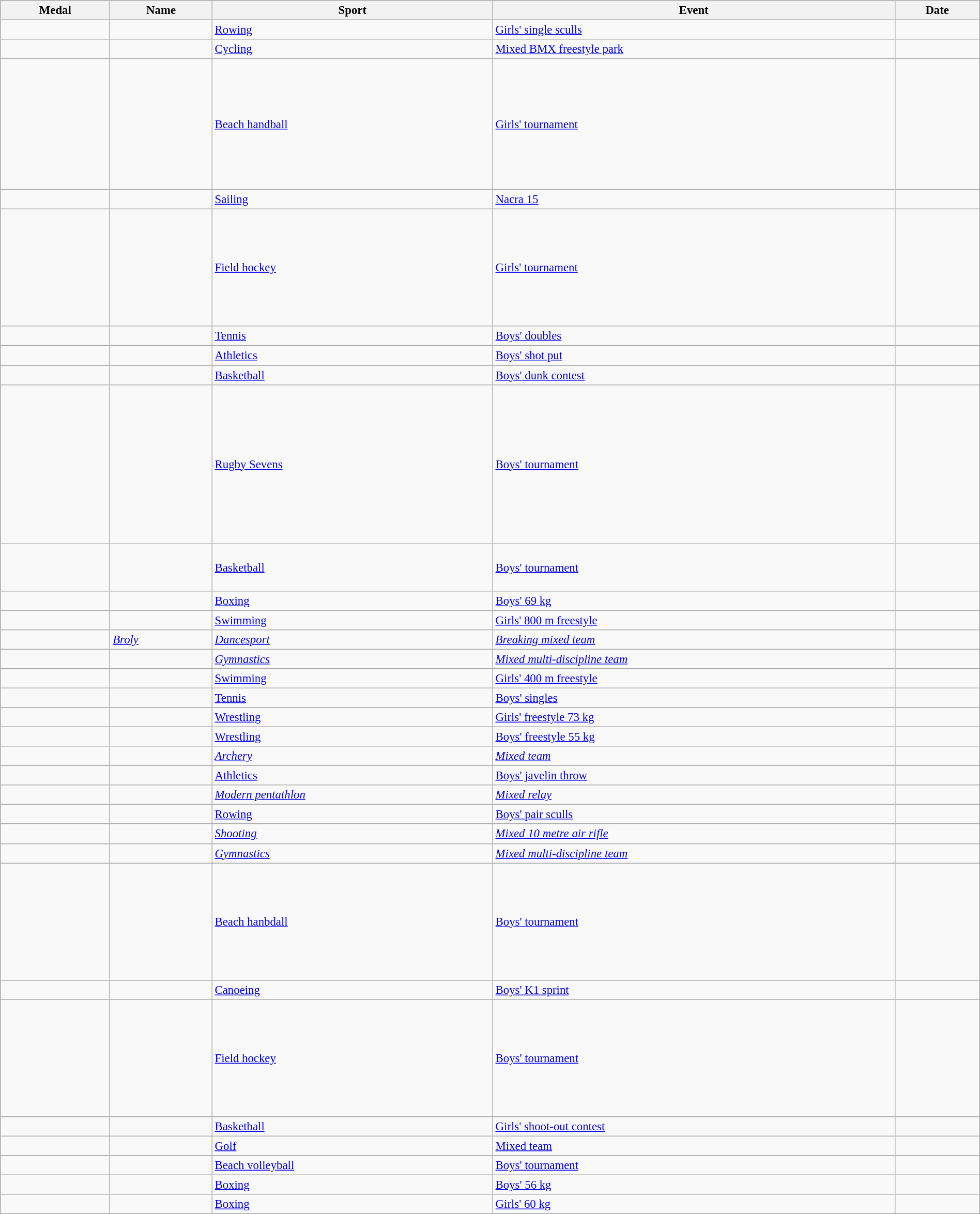<table class="wikitable sortable" style="font-size: 95%;" width=100%>
<tr>
<th>Medal</th>
<th>Name</th>
<th>Sport</th>
<th>Event</th>
<th>Date</th>
</tr>
<tr>
<td></td>
<td></td>
<td><a href='#'>Rowing</a></td>
<td><a href='#'>Girls' single sculls</a></td>
<td></td>
</tr>
<tr>
<td></td>
<td><br></td>
<td><a href='#'>Cycling</a></td>
<td><a href='#'>Mixed BMX freestyle park</a></td>
<td></td>
</tr>
<tr>
<td></td>
<td><br><br><br><br><br><br><br><br><br></td>
<td><a href='#'>Beach handball</a></td>
<td><a href='#'>Girls' tournament</a></td>
<td></td>
</tr>
<tr>
<td></td>
<td><br></td>
<td><a href='#'>Sailing</a></td>
<td><a href='#'>Nacra 15</a></td>
<td></td>
</tr>
<tr>
<td></td>
<td><br><br><br><br><br><br><br><br></td>
<td><a href='#'>Field hockey</a></td>
<td><a href='#'>Girls' tournament</a></td>
<td></td>
</tr>
<tr>
<td></td>
<td><br></td>
<td><a href='#'>Tennis</a></td>
<td><a href='#'>Boys' doubles</a></td>
<td></td>
</tr>
<tr>
<td></td>
<td></td>
<td><a href='#'>Athletics</a></td>
<td><a href='#'>Boys' shot put</a></td>
<td></td>
</tr>
<tr>
<td></td>
<td></td>
<td><a href='#'>Basketball</a></td>
<td><a href='#'>Boys' dunk contest</a></td>
<td></td>
</tr>
<tr>
<td></td>
<td><br><br><br><br><br><br><br><br><br><br><br></td>
<td><a href='#'>Rugby Sevens</a></td>
<td><a href='#'>Boys' tournament</a></td>
<td></td>
</tr>
<tr>
<td></td>
<td><br><br><br></td>
<td><a href='#'>Basketball</a></td>
<td><a href='#'>Boys' tournament</a></td>
<td></td>
</tr>
<tr>
<td></td>
<td></td>
<td><a href='#'>Boxing</a></td>
<td><a href='#'>Boys' 69 kg</a></td>
<td></td>
</tr>
<tr>
<td></td>
<td></td>
<td><a href='#'>Swimming</a></td>
<td><a href='#'>Girls' 800 m freestyle</a></td>
<td></td>
</tr>
<tr>
<td><em></em></td>
<td><em><a href='#'>Broly</a></em></td>
<td><em><a href='#'>Dancesport</a></em></td>
<td><em><a href='#'>Breaking mixed team</a></em></td>
<td><em></em></td>
</tr>
<tr>
<td><em></em></td>
<td><em></em></td>
<td><em><a href='#'>Gymnastics</a></em></td>
<td><em><a href='#'>Mixed multi-discipline team</a></em></td>
<td><em></em></td>
</tr>
<tr>
<td></td>
<td></td>
<td><a href='#'>Swimming</a></td>
<td><a href='#'>Girls' 400 m freestyle</a></td>
<td></td>
</tr>
<tr>
<td></td>
<td></td>
<td><a href='#'>Tennis</a></td>
<td><a href='#'>Boys' singles</a></td>
<td></td>
</tr>
<tr>
<td></td>
<td></td>
<td><a href='#'>Wrestling</a></td>
<td><a href='#'>Girls' freestyle 73 kg</a></td>
<td></td>
</tr>
<tr>
<td></td>
<td></td>
<td><a href='#'>Wrestling</a></td>
<td><a href='#'>Boys' freestyle 55 kg</a></td>
<td></td>
</tr>
<tr>
<td><em></em></td>
<td><em></em></td>
<td><em><a href='#'>Archery</a></em></td>
<td><em><a href='#'>Mixed team</a></em></td>
<td><em></em></td>
</tr>
<tr>
<td></td>
<td></td>
<td><a href='#'>Athletics</a></td>
<td><a href='#'>Boys' javelin throw</a></td>
<td></td>
</tr>
<tr>
<td><em></em></td>
<td><em></em></td>
<td><em><a href='#'>Modern pentathlon</a></em></td>
<td><em><a href='#'>Mixed relay</a></em></td>
<td><em></em></td>
</tr>
<tr>
<td></td>
<td><br></td>
<td><a href='#'>Rowing</a></td>
<td><a href='#'>Boys' pair sculls</a></td>
<td></td>
</tr>
<tr>
<td><em></em></td>
<td><em></em></td>
<td><em><a href='#'>Shooting</a></em></td>
<td><em><a href='#'>Mixed 10 metre air rifle</a></em></td>
<td><em></em></td>
</tr>
<tr>
<td><em></em></td>
<td><em></em></td>
<td><em><a href='#'>Gymnastics</a></em></td>
<td><em><a href='#'>Mixed multi-discipline team</a></em></td>
<td><em></em></td>
</tr>
<tr>
<td></td>
<td><br><br><br><br><br><br><br><br></td>
<td><a href='#'>Beach hanbdall</a></td>
<td><a href='#'>Boys' tournament</a></td>
<td></td>
</tr>
<tr>
<td></td>
<td></td>
<td><a href='#'>Canoeing</a></td>
<td><a href='#'>Boys' K1 sprint</a></td>
<td></td>
</tr>
<tr>
<td></td>
<td><br><br><br><br><br><br><br><br></td>
<td><a href='#'>Field hockey</a></td>
<td><a href='#'>Boys' tournament</a></td>
<td></td>
</tr>
<tr>
<td></td>
<td></td>
<td><a href='#'>Basketball</a></td>
<td><a href='#'>Girls' shoot-out contest</a></td>
<td></td>
</tr>
<tr>
<td></td>
<td><br></td>
<td><a href='#'>Golf</a></td>
<td><a href='#'>Mixed team</a></td>
<td></td>
</tr>
<tr>
<td></td>
<td><br></td>
<td><a href='#'>Beach volleyball</a></td>
<td><a href='#'>Boys' tournament</a></td>
<td></td>
</tr>
<tr>
<td></td>
<td></td>
<td><a href='#'>Boxing</a></td>
<td><a href='#'>Boys' 56 kg</a></td>
<td></td>
</tr>
<tr>
<td></td>
<td></td>
<td><a href='#'>Boxing</a></td>
<td><a href='#'>Girls' 60 kg</a></td>
<td></td>
</tr>
</table>
